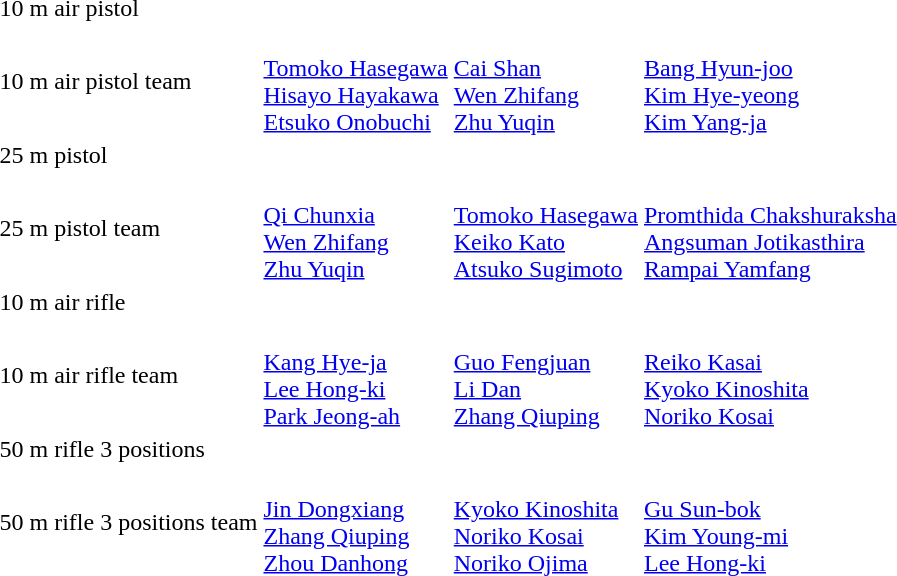<table>
<tr>
<td>10 m air pistol</td>
<td></td>
<td></td>
<td></td>
</tr>
<tr>
<td>10 m air pistol team</td>
<td><br><a href='#'>Tomoko Hasegawa</a><br><a href='#'>Hisayo Hayakawa</a><br><a href='#'>Etsuko Onobuchi</a></td>
<td><br><a href='#'>Cai Shan</a><br><a href='#'>Wen Zhifang</a><br><a href='#'>Zhu Yuqin</a></td>
<td><br><a href='#'>Bang Hyun-joo</a><br><a href='#'>Kim Hye-yeong</a><br><a href='#'>Kim Yang-ja</a></td>
</tr>
<tr>
<td>25 m pistol</td>
<td></td>
<td></td>
<td></td>
</tr>
<tr>
<td>25 m pistol team</td>
<td><br><a href='#'>Qi Chunxia</a><br><a href='#'>Wen Zhifang</a><br><a href='#'>Zhu Yuqin</a></td>
<td><br><a href='#'>Tomoko Hasegawa</a><br><a href='#'>Keiko Kato</a><br><a href='#'>Atsuko Sugimoto</a></td>
<td><br><a href='#'>Promthida Chakshuraksha</a><br><a href='#'>Angsuman Jotikasthira</a><br><a href='#'>Rampai Yamfang</a></td>
</tr>
<tr>
<td>10 m air rifle</td>
<td></td>
<td></td>
<td></td>
</tr>
<tr>
<td>10 m air rifle team</td>
<td><br><a href='#'>Kang Hye-ja</a><br><a href='#'>Lee Hong-ki</a><br><a href='#'>Park Jeong-ah</a></td>
<td><br><a href='#'>Guo Fengjuan</a><br><a href='#'>Li Dan</a><br><a href='#'>Zhang Qiuping</a></td>
<td><br><a href='#'>Reiko Kasai</a><br><a href='#'>Kyoko Kinoshita</a><br><a href='#'>Noriko Kosai</a></td>
</tr>
<tr>
<td>50 m rifle 3 positions</td>
<td></td>
<td></td>
<td></td>
</tr>
<tr>
<td>50 m rifle 3 positions team</td>
<td><br><a href='#'>Jin Dongxiang</a><br><a href='#'>Zhang Qiuping</a><br><a href='#'>Zhou Danhong</a></td>
<td><br><a href='#'>Kyoko Kinoshita</a><br><a href='#'>Noriko Kosai</a><br><a href='#'>Noriko Ojima</a></td>
<td><br><a href='#'>Gu Sun-bok</a><br><a href='#'>Kim Young-mi</a><br><a href='#'>Lee Hong-ki</a></td>
</tr>
</table>
